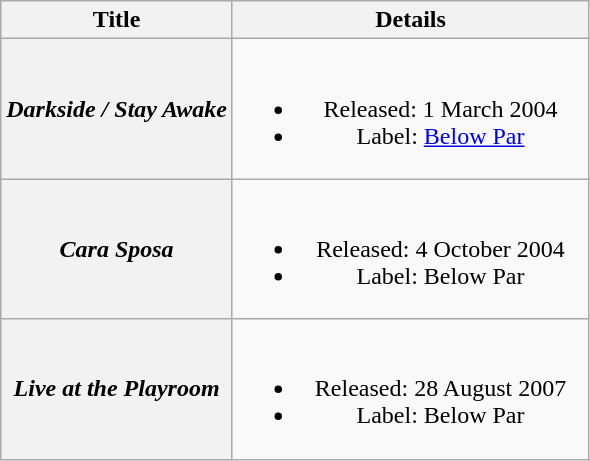<table class="wikitable plainrowheaders" style="text-align:center;">
<tr>
<th>Title</th>
<th width="230">Details</th>
</tr>
<tr>
<th scope="row"><em>Darkside / Stay Awake</em></th>
<td><br><ul><li>Released: 1 March 2004</li><li>Label: <a href='#'>Below Par</a></li></ul></td>
</tr>
<tr>
<th scope="row"><em>Cara Sposa</em></th>
<td><br><ul><li>Released: 4 October 2004</li><li>Label: Below Par</li></ul></td>
</tr>
<tr>
<th scope="row"><em>Live at the Playroom</em></th>
<td><br><ul><li>Released: 28 August 2007</li><li>Label: Below Par</li></ul></td>
</tr>
</table>
